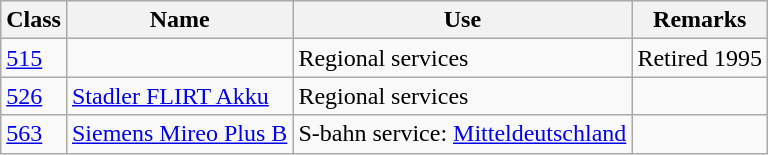<table class="wikitable">
<tr class="hintergrundfarbe6">
<th>Class</th>
<th>Name</th>
<th>Use</th>
<th>Remarks</th>
</tr>
<tr>
<td><a href='#'>515</a></td>
<td></td>
<td>Regional services</td>
<td>Retired 1995</td>
</tr>
<tr>
<td><a href='#'>526</a></td>
<td><a href='#'>Stadler FLIRT Akku</a></td>
<td>Regional services</td>
<td></td>
</tr>
<tr>
<td><a href='#'>563</a></td>
<td><a href='#'>Siemens Mireo Plus B</a></td>
<td>S-bahn service: <a href='#'>Mitteldeutschland</a></td>
<td></td>
</tr>
</table>
